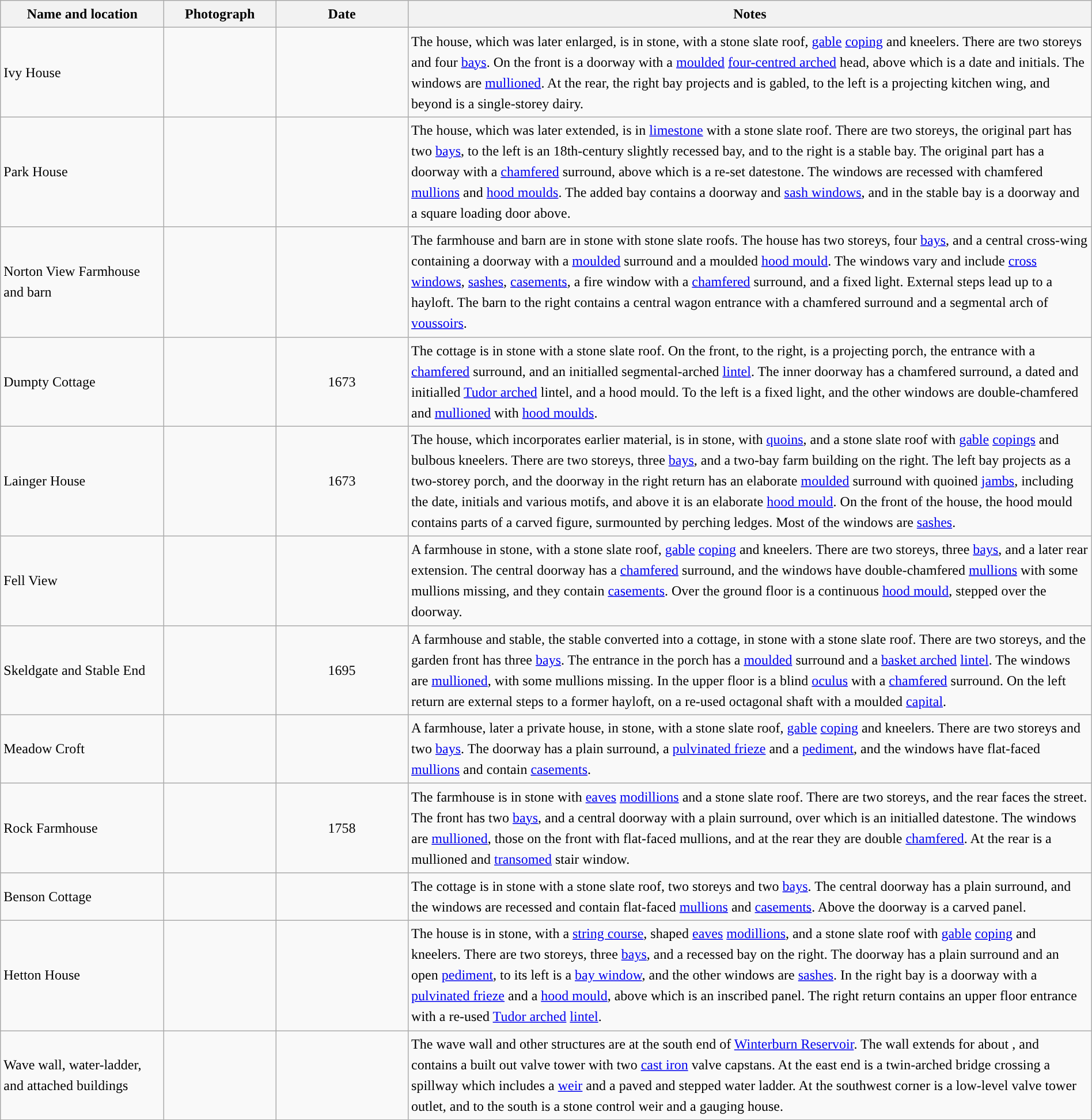<table class="wikitable sortable plainrowheaders" style="width:100%;border:0px;text-align:left;line-height:150%;">
<tr>
<th scope="col"  style="width:150px">Name and location</th>
<th scope="col"  style="width:100px" class="unsortable">Photograph</th>
<th scope="col"  style="width:120px">Date</th>
<th scope="col"  style="width:650px" class="unsortable">Notes</th>
</tr>
<tr>
<td>Ivy House<br><small></small></td>
<td></td>
<td align="center"></td>
<td>The house, which was later enlarged, is in stone, with a stone slate roof, <a href='#'>gable</a> <a href='#'>coping</a> and kneelers. There are two storeys and four <a href='#'>bays</a>. On the front is a doorway with a <a href='#'>moulded</a> <a href='#'>four-centred arched</a> head, above which is a date and initials. The windows are <a href='#'>mullioned</a>. At the rear, the right bay projects and is gabled, to the left is a projecting kitchen wing, and beyond is a single-storey dairy.</td>
</tr>
<tr>
<td>Park House<br><small></small></td>
<td></td>
<td align="center"></td>
<td>The house, which was later extended, is in <a href='#'>limestone</a> with a stone slate roof.  There are two storeys, the original part has two <a href='#'>bays</a>, to the left is an 18th-century slightly recessed bay, and to the right is a stable bay. The original part has a doorway with a <a href='#'>chamfered</a> surround, above which is a re-set datestone.  The windows are recessed with chamfered <a href='#'>mullions</a> and <a href='#'>hood moulds</a>. The added bay contains a doorway and <a href='#'>sash windows</a>, and in the stable bay is a doorway and a square loading door above.</td>
</tr>
<tr>
<td>Norton View Farmhouse and barn<br><small></small></td>
<td></td>
<td align="center"></td>
<td>The farmhouse and barn are in stone with stone slate roofs.  The house has two storeys, four <a href='#'>bays</a>, and a central cross-wing containing a doorway with a <a href='#'>moulded</a> surround and a moulded <a href='#'>hood mould</a>. The windows vary and include <a href='#'>cross windows</a>, <a href='#'>sashes</a>, <a href='#'>casements</a>, a fire window with a <a href='#'>chamfered</a> surround, and a fixed light. External steps lead up to a hayloft. The barn to the right contains a central wagon entrance with a chamfered surround and a segmental arch of <a href='#'>voussoirs</a>.</td>
</tr>
<tr>
<td>Dumpty Cottage<br><small></small></td>
<td></td>
<td align="center">1673</td>
<td>The cottage is in stone with a stone slate roof. On the front, to the right, is a projecting porch, the entrance with a <a href='#'>chamfered</a> surround, and an initialled segmental-arched <a href='#'>lintel</a>. The inner doorway has a chamfered surround, a dated and initialled <a href='#'>Tudor arched</a> lintel, and a hood mould. To the left is a fixed light, and the other windows are double-chamfered and <a href='#'>mullioned</a> with <a href='#'>hood moulds</a>.</td>
</tr>
<tr>
<td>Lainger House<br><small></small></td>
<td></td>
<td align="center">1673</td>
<td>The house, which incorporates earlier material, is in stone, with <a href='#'>quoins</a>, and a stone slate roof with <a href='#'>gable</a> <a href='#'>copings</a> and bulbous kneelers. There are two storeys, three <a href='#'>bays</a>, and a two-bay farm building on the right. The left bay projects as a two-storey porch, and the doorway in the right return has an elaborate <a href='#'>moulded</a> surround with quoined <a href='#'>jambs</a>, including the date, initials and various motifs, and above it is an elaborate <a href='#'>hood mould</a>. On the front of the house, the hood mould contains parts of a carved figure, surmounted by perching ledges. Most of the windows are <a href='#'>sashes</a>.</td>
</tr>
<tr>
<td>Fell View<br><small></small></td>
<td></td>
<td align="center"></td>
<td>A farmhouse in stone, with a stone slate roof, <a href='#'>gable</a> <a href='#'>coping</a> and kneelers. There are two storeys, three <a href='#'>bays</a>, and a later rear extension. The central doorway has a <a href='#'>chamfered</a> surround, and the windows have double-chamfered <a href='#'>mullions</a> with some mullions missing, and they contain <a href='#'>casements</a>. Over the ground floor is a continuous <a href='#'>hood mould</a>, stepped over the doorway.</td>
</tr>
<tr>
<td>Skeldgate and Stable End<br><small></small></td>
<td></td>
<td align="center">1695</td>
<td>A farmhouse and stable, the stable converted into a cottage, in stone with a stone slate roof. There are two storeys, and the garden front has three <a href='#'>bays</a>. The entrance in the porch has a <a href='#'>moulded</a> surround and a <a href='#'>basket arched</a> <a href='#'>lintel</a>. The windows are <a href='#'>mullioned</a>, with some mullions missing. In the upper floor is a blind <a href='#'>oculus</a> with a <a href='#'>chamfered</a> surround. On the left return are external steps to a former hayloft, on a re-used octagonal shaft with a moulded <a href='#'>capital</a>.</td>
</tr>
<tr>
<td>Meadow Croft<br><small></small></td>
<td></td>
<td align="center"></td>
<td>A farmhouse, later a private house, in stone, with a stone slate roof, <a href='#'>gable</a> <a href='#'>coping</a> and kneelers. There are two storeys and two <a href='#'>bays</a>. The doorway has a plain surround, a <a href='#'>pulvinated frieze</a> and a <a href='#'>pediment</a>, and the windows have flat-faced <a href='#'>mullions</a> and contain <a href='#'>casements</a>.</td>
</tr>
<tr>
<td>Rock Farmhouse<br><small></small></td>
<td></td>
<td align="center">1758</td>
<td>The farmhouse is in stone with <a href='#'>eaves</a> <a href='#'>modillions</a> and a stone slate roof.  There are two storeys, and the rear faces the street. The front has two <a href='#'>bays</a>, and a central doorway with a plain surround, over which is an initialled datestone. The windows are <a href='#'>mullioned</a>, those on the front with flat-faced mullions, and at the rear they are double <a href='#'>chamfered</a>. At the rear is a mullioned and <a href='#'>transomed</a> stair window.</td>
</tr>
<tr>
<td>Benson Cottage<br><small></small></td>
<td></td>
<td align="center"></td>
<td>The cottage is in stone with a stone slate roof, two storeys and two <a href='#'>bays</a>. The central doorway has a plain surround, and the windows are recessed and contain flat-faced <a href='#'>mullions</a> and <a href='#'>casements</a>. Above the doorway is a carved panel.</td>
</tr>
<tr>
<td>Hetton House<br><small></small></td>
<td></td>
<td align="center"></td>
<td>The house is in stone, with a <a href='#'>string course</a>, shaped <a href='#'>eaves</a> <a href='#'>modillions</a>, and a stone slate roof with <a href='#'>gable</a> <a href='#'>coping</a> and kneelers. There are two storeys, three <a href='#'>bays</a>, and a recessed bay on the right. The doorway has a plain surround and an open <a href='#'>pediment</a>,  to its left is a <a href='#'>bay window</a>, and the other windows are <a href='#'>sashes</a>. In the right bay is a doorway with a <a href='#'>pulvinated frieze</a> and a <a href='#'>hood mould</a>, above which is an inscribed panel. The right return contains an upper floor entrance with a re-used <a href='#'>Tudor arched</a> <a href='#'>lintel</a>.</td>
</tr>
<tr>
<td>Wave wall, water-ladder, and attached buildings<br><small></small></td>
<td></td>
<td align="center"></td>
<td>The wave wall and other structures are at the south end of <a href='#'>Winterburn Reservoir</a>. The wall extends for about , and contains a built out valve tower with two <a href='#'>cast iron</a> valve capstans. At the east end is a twin-arched bridge crossing a spillway which includes a <a href='#'>weir</a> and a paved and stepped water ladder. At the southwest corner is a low-level valve tower outlet, and to the south is a stone control weir and a gauging house.</td>
</tr>
<tr>
</tr>
<tr>
</tr>
</table>
